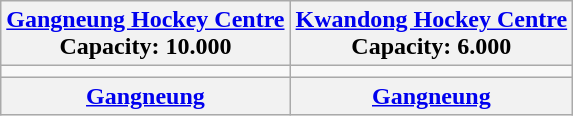<table class="wikitable" style="text-align:center;">
<tr>
<th><a href='#'>Gangneung Hockey Centre</a><br>Capacity: 10.000</th>
<th><a href='#'>Kwandong Hockey Centre</a><br>Capacity: 6.000</th>
</tr>
<tr>
<td></td>
<td></td>
</tr>
<tr>
<th> <a href='#'>Gangneung</a></th>
<th> <a href='#'>Gangneung</a></th>
</tr>
</table>
